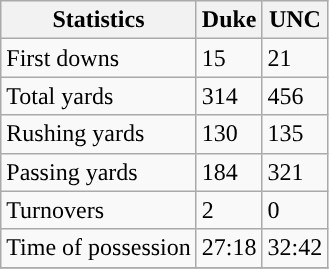<table class="wikitable">
<tr>
<th>Statistics</th>
<th>Duke</th>
<th>UNC</th>
</tr>
<tr>
<td>First downs</td>
<td>15</td>
<td>21</td>
</tr>
<tr>
<td>Total yards</td>
<td>314</td>
<td>456</td>
</tr>
<tr>
<td>Rushing yards</td>
<td>130</td>
<td>135</td>
</tr>
<tr>
<td>Passing yards</td>
<td>184</td>
<td>321</td>
</tr>
<tr>
<td>Turnovers</td>
<td>2</td>
<td>0</td>
</tr>
<tr>
<td>Time of possession</td>
<td>27:18</td>
<td>32:42</td>
</tr>
<tr>
</tr>
</table>
